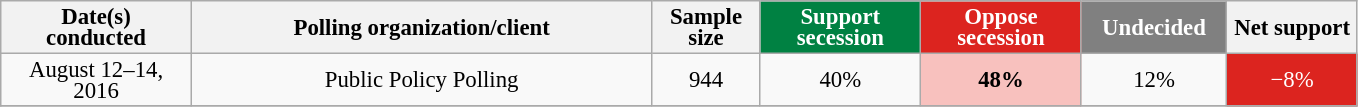<table class="wikitable" style="text-align: center; line-height: 14px; font-size: 95%;">
<tr>
<th style="width: 120px;" !>Date(s)<br>conducted</th>
<th style="width: 300px;">Polling organization/client</th>
<th class="unsortable" style="width: 65px;">Sample size</th>
<th class="unsortable" style="background: rgb(0, 129, 66); width: 100px; color: white;">Support secession</th>
<th class="unsortable" style="background: rgb(220, 36, 31); width: 100px; color: white;">Oppose secession</th>
<th class="unsortable" style="background: gray; width: 90px; color: white;">Undecided</th>
<th class="unsortable" style="width: 80px;">Net support</th>
</tr>
<tr>
<td data-sort-value="2016-08-12">August 12–14, 2016</td>
<td>Public Policy Polling</td>
<td>944</td>
<td>40%</td>
<td style="background: rgb(248, 193, 190);"><strong>48%</strong></td>
<td>12%</td>
<td style="background: rgb(220, 36, 31); color: white;">−8%</td>
</tr>
<tr>
</tr>
</table>
